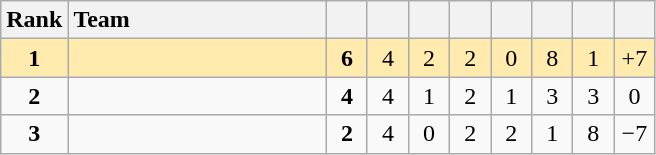<table class="wikitable" style="text-align: center;">
<tr>
<th width=30>Rank</th>
<th width=165 style="text-align:left;">Team</th>
<th width=20></th>
<th width=20></th>
<th width=20></th>
<th width=20></th>
<th width=20></th>
<th width=20></th>
<th width=20></th>
<th width=20></th>
</tr>
<tr style="background:#ffebad;">
<td><strong>1</strong></td>
<td style="text-align:left;"></td>
<td><strong>6</strong></td>
<td>4</td>
<td>2</td>
<td>2</td>
<td>0</td>
<td>8</td>
<td>1</td>
<td>+7</td>
</tr>
<tr>
<td><strong>2</strong></td>
<td style="text-align:left;"></td>
<td><strong>4</strong></td>
<td>4</td>
<td>1</td>
<td>2</td>
<td>1</td>
<td>3</td>
<td>3</td>
<td>0</td>
</tr>
<tr>
<td><strong>3</strong></td>
<td style="text-align:left;"></td>
<td><strong>2</strong></td>
<td>4</td>
<td>0</td>
<td>2</td>
<td>2</td>
<td>1</td>
<td>8</td>
<td>−7</td>
</tr>
</table>
